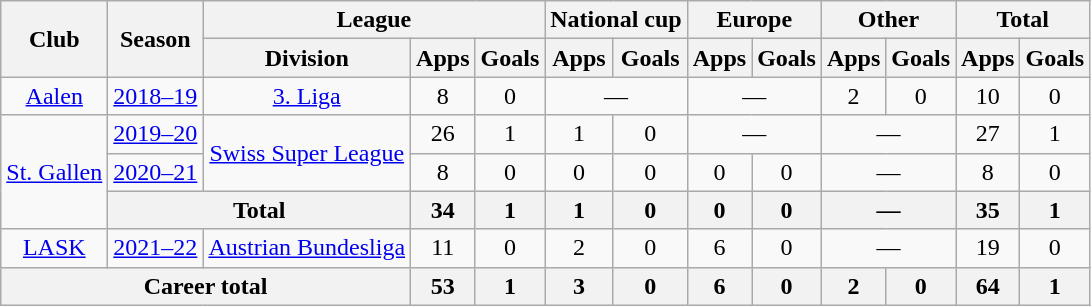<table class="wikitable" style="text-align: center">
<tr>
<th rowspan="2">Club</th>
<th rowspan="2">Season</th>
<th colspan="3">League</th>
<th colspan="2">National cup</th>
<th colspan="2">Europe</th>
<th colspan="2">Other</th>
<th colspan="2">Total</th>
</tr>
<tr>
<th>Division</th>
<th>Apps</th>
<th>Goals</th>
<th>Apps</th>
<th>Goals</th>
<th>Apps</th>
<th>Goals</th>
<th>Apps</th>
<th>Goals</th>
<th>Apps</th>
<th>Goals</th>
</tr>
<tr>
<td><a href='#'>Aalen</a></td>
<td><a href='#'>2018–19</a></td>
<td><a href='#'>3. Liga</a></td>
<td>8</td>
<td>0</td>
<td colspan="2">—</td>
<td colspan="2">—</td>
<td>2</td>
<td>0</td>
<td>10</td>
<td>0</td>
</tr>
<tr>
<td rowspan="3"><a href='#'>St. Gallen</a></td>
<td><a href='#'>2019–20</a></td>
<td rowspan="2"><a href='#'>Swiss Super League</a></td>
<td>26</td>
<td>1</td>
<td>1</td>
<td>0</td>
<td colspan="2">—</td>
<td colspan="2">—</td>
<td>27</td>
<td>1</td>
</tr>
<tr>
<td><a href='#'>2020–21</a></td>
<td>8</td>
<td>0</td>
<td>0</td>
<td>0</td>
<td>0</td>
<td>0</td>
<td colspan="2">—</td>
<td>8</td>
<td>0</td>
</tr>
<tr>
<th colspan="2">Total</th>
<th>34</th>
<th>1</th>
<th>1</th>
<th>0</th>
<th>0</th>
<th>0</th>
<th colspan="2">—</th>
<th>35</th>
<th>1</th>
</tr>
<tr>
<td><a href='#'>LASK</a></td>
<td><a href='#'>2021–22</a></td>
<td><a href='#'>Austrian Bundesliga</a></td>
<td>11</td>
<td>0</td>
<td>2</td>
<td>0</td>
<td>6</td>
<td>0</td>
<td colspan="2">—</td>
<td>19</td>
<td>0</td>
</tr>
<tr>
<th colspan="3">Career total</th>
<th>53</th>
<th>1</th>
<th>3</th>
<th>0</th>
<th>6</th>
<th>0</th>
<th>2</th>
<th>0</th>
<th>64</th>
<th>1</th>
</tr>
</table>
